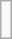<table class="wikitable" style="float: right;">
<tr>
<td><br></td>
</tr>
</table>
